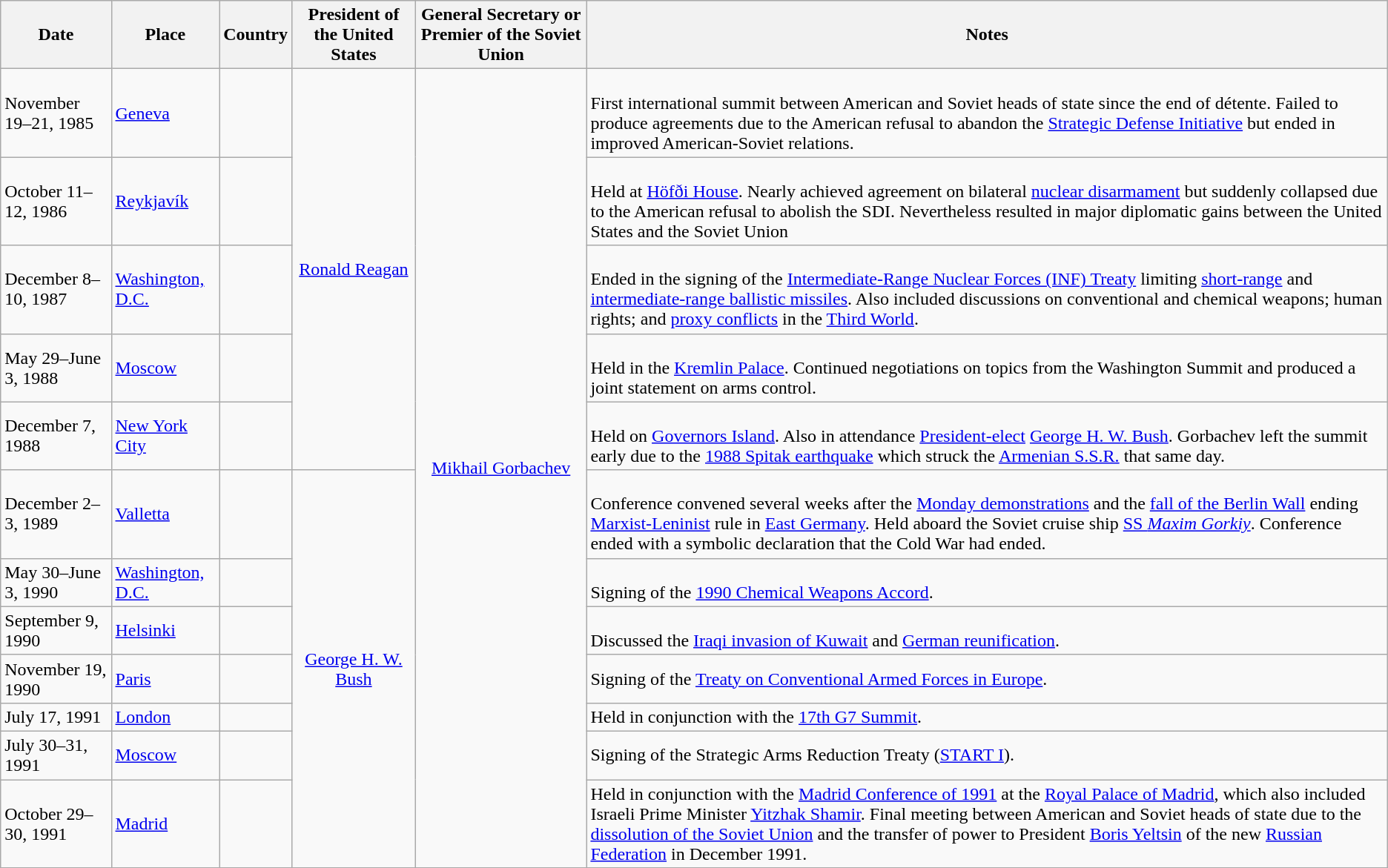<table class="wikitable">
<tr>
<th>Date</th>
<th>Place</th>
<th>Country</th>
<th>President of the United States</th>
<th>General Secretary or Premier of the Soviet Union</th>
<th>Notes</th>
</tr>
<tr>
<td>November 19–21, 1985</td>
<td><a href='#'>Geneva</a></td>
<td></td>
<td rowspan="5" align="center"><a href='#'>Ronald Reagan</a></td>
<td rowspan="12" align="center"><a href='#'>Mikhail Gorbachev</a></td>
<td><br>First international summit between American and Soviet heads of state since the end of détente. Failed to produce agreements due to the American refusal to abandon the <a href='#'>Strategic Defense Initiative</a> but ended in improved American-Soviet relations.</td>
</tr>
<tr>
<td>October 11–12, 1986</td>
<td><a href='#'>Reykjavík</a></td>
<td></td>
<td><br>Held at <a href='#'>Höfði House</a>. Nearly achieved agreement on bilateral <a href='#'>nuclear disarmament</a> but suddenly collapsed due to the American refusal to abolish the SDI. Nevertheless resulted in major diplomatic gains between the United States and the Soviet Union</td>
</tr>
<tr>
<td>December 8–10, 1987</td>
<td><a href='#'>Washington, D.C.</a></td>
<td></td>
<td><br>Ended in the signing of the <a href='#'>Intermediate-Range Nuclear Forces (INF) Treaty</a> limiting <a href='#'>short-range</a> and <a href='#'>intermediate-range ballistic missiles</a>. Also included discussions on conventional and chemical weapons; human rights; and <a href='#'>proxy conflicts</a> in the <a href='#'>Third World</a>.</td>
</tr>
<tr>
<td>May 29–June 3, 1988</td>
<td><a href='#'>Moscow</a></td>
<td></td>
<td><br>Held in the <a href='#'>Kremlin Palace</a>. Continued negotiations on topics from the Washington Summit and produced a joint statement on arms control.</td>
</tr>
<tr>
<td>December 7, 1988</td>
<td><a href='#'>New York City</a></td>
<td></td>
<td><br>Held on <a href='#'>Governors Island</a>. Also in attendance <a href='#'>President-elect</a> <a href='#'>George H. W. Bush</a>. Gorbachev left the summit early due to the <a href='#'>1988 Spitak earthquake</a> which struck the <a href='#'>Armenian S.S.R.</a> that same day.</td>
</tr>
<tr>
<td>December 2–3, 1989</td>
<td><a href='#'>Valletta</a></td>
<td></td>
<td rowspan="7" align="center"><a href='#'>George H. W. Bush</a></td>
<td><br>Conference convened several weeks after the <a href='#'>Monday demonstrations</a> and the <a href='#'>fall of the Berlin Wall</a> ending <a href='#'>Marxist-Leninist</a> rule in <a href='#'>East Germany</a>. Held aboard the Soviet cruise ship <a href='#'>SS <em>Maxim Gorkiy</em></a>. Conference ended with a symbolic declaration that the Cold War had ended.</td>
</tr>
<tr>
<td>May 30–June 3, 1990</td>
<td><a href='#'>Washington, D.C.</a></td>
<td></td>
<td><br>Signing of the <a href='#'>1990 Chemical Weapons Accord</a>.</td>
</tr>
<tr>
<td>September 9, 1990</td>
<td><a href='#'>Helsinki</a></td>
<td></td>
<td><br>Discussed the <a href='#'>Iraqi invasion of Kuwait</a> and <a href='#'>German reunification</a>.</td>
</tr>
<tr>
<td>November 19, 1990</td>
<td><a href='#'>Paris</a></td>
<td>  </td>
<td>Signing of the <a href='#'>Treaty on Conventional Armed Forces in Europe</a>.</td>
</tr>
<tr>
<td>July 17, 1991</td>
<td><a href='#'>London</a></td>
<td></td>
<td>Held in conjunction with the <a href='#'>17th G7 Summit</a>.</td>
</tr>
<tr>
<td>July 30–31, 1991</td>
<td><a href='#'>Moscow</a></td>
<td></td>
<td>Signing of the Strategic Arms Reduction Treaty (<a href='#'>START I</a>).</td>
</tr>
<tr>
<td>October 29–30, 1991</td>
<td><a href='#'>Madrid</a></td>
<td></td>
<td>Held in conjunction with the <a href='#'>Madrid Conference of 1991</a> at the <a href='#'>Royal Palace of Madrid</a>, which also included Israeli Prime Minister <a href='#'>Yitzhak Shamir</a>. Final meeting between American and Soviet heads of state due to the <a href='#'>dissolution of the Soviet Union</a> and the transfer of power to President <a href='#'>Boris Yeltsin</a> of the new <a href='#'>Russian Federation</a> in December 1991.</td>
</tr>
<tr>
</tr>
</table>
